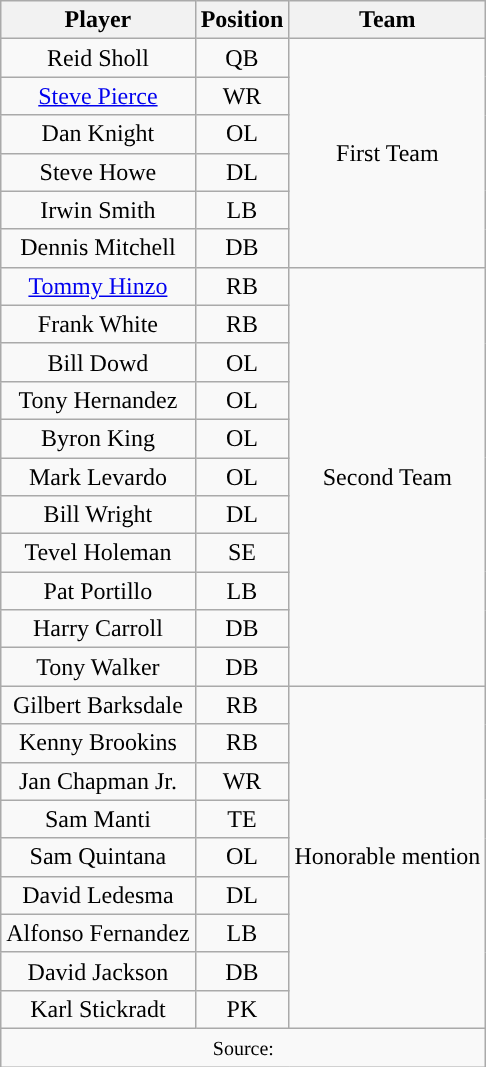<table class="wikitable" style="text-align: center">
<tr align=center>
<th>Player</th>
<th>Position</th>
<th>Team</th>
</tr>
<tr>
<td>Reid Sholl</td>
<td>QB</td>
<td rowspan=6>First Team</td>
</tr>
<tr>
<td><a href='#'>Steve Pierce</a></td>
<td>WR</td>
</tr>
<tr>
<td>Dan Knight</td>
<td>OL</td>
</tr>
<tr>
<td>Steve Howe</td>
<td>DL</td>
</tr>
<tr>
<td>Irwin Smith</td>
<td>LB</td>
</tr>
<tr>
<td>Dennis Mitchell</td>
<td>DB</td>
</tr>
<tr>
<td><a href='#'>Tommy Hinzo</a></td>
<td>RB</td>
<td rowspan=11>Second Team</td>
</tr>
<tr>
<td>Frank White</td>
<td>RB</td>
</tr>
<tr>
<td>Bill Dowd</td>
<td>OL</td>
</tr>
<tr>
<td>Tony Hernandez</td>
<td>OL</td>
</tr>
<tr>
<td>Byron King</td>
<td>OL</td>
</tr>
<tr>
<td>Mark Levardo</td>
<td>OL</td>
</tr>
<tr>
<td>Bill Wright</td>
<td>DL</td>
</tr>
<tr>
<td>Tevel Holeman</td>
<td>SE</td>
</tr>
<tr>
<td>Pat Portillo</td>
<td>LB</td>
</tr>
<tr>
<td>Harry Carroll</td>
<td>DB</td>
</tr>
<tr>
<td>Tony Walker</td>
<td>DB</td>
</tr>
<tr>
<td>Gilbert Barksdale</td>
<td>RB</td>
<td rowspan=9>Honorable mention</td>
</tr>
<tr>
<td>Kenny Brookins</td>
<td>RB</td>
</tr>
<tr>
<td>Jan Chapman Jr.</td>
<td>WR</td>
</tr>
<tr>
<td>Sam Manti</td>
<td>TE</td>
</tr>
<tr>
<td>Sam Quintana</td>
<td>OL</td>
</tr>
<tr>
<td>David Ledesma</td>
<td>DL</td>
</tr>
<tr>
<td>Alfonso Fernandez</td>
<td>LB</td>
</tr>
<tr>
<td>David Jackson</td>
<td>DB</td>
</tr>
<tr>
<td>Karl Stickradt</td>
<td>PK</td>
</tr>
<tr>
<td colspan="3"><small>Source:</small></td>
</tr>
</table>
